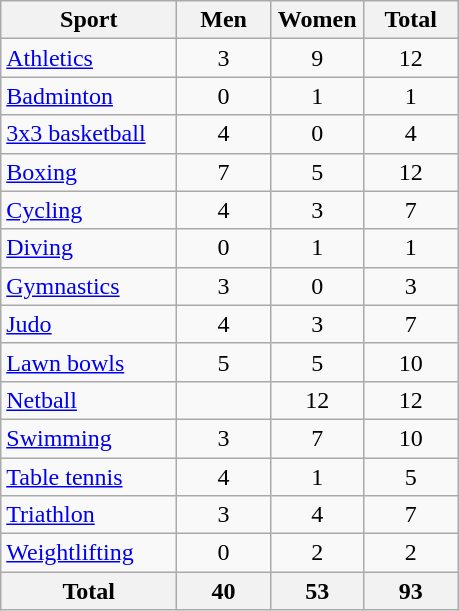<table class="wikitable sortable" style="text-align:center;">
<tr>
<th width=110>Sport</th>
<th width=55>Men</th>
<th width=55>Women</th>
<th width=55>Total</th>
</tr>
<tr>
<td align=left><a href='#'>Athletics</a></td>
<td>3</td>
<td>9</td>
<td>12</td>
</tr>
<tr>
<td align=left><a href='#'>Badminton</a></td>
<td>0</td>
<td>1</td>
<td>1</td>
</tr>
<tr>
<td align=left><a href='#'>3x3 basketball</a></td>
<td>4</td>
<td>0</td>
<td>4</td>
</tr>
<tr>
<td align=left><a href='#'>Boxing</a></td>
<td>7</td>
<td>5</td>
<td>12</td>
</tr>
<tr>
<td align=left><a href='#'>Cycling</a></td>
<td>4</td>
<td>3</td>
<td>7</td>
</tr>
<tr>
<td align=left><a href='#'>Diving</a></td>
<td>0</td>
<td>1</td>
<td>1</td>
</tr>
<tr>
<td align=left><a href='#'>Gymnastics</a></td>
<td>3</td>
<td>0</td>
<td>3</td>
</tr>
<tr>
<td align=left><a href='#'>Judo</a></td>
<td>4</td>
<td>3</td>
<td>7</td>
</tr>
<tr>
<td align=left><a href='#'>Lawn bowls</a></td>
<td>5</td>
<td>5</td>
<td>10</td>
</tr>
<tr>
<td align=left><a href='#'>Netball</a></td>
<td></td>
<td>12</td>
<td>12</td>
</tr>
<tr>
<td align=left><a href='#'>Swimming</a></td>
<td>3</td>
<td>7</td>
<td>10</td>
</tr>
<tr>
<td align=left><a href='#'>Table tennis</a></td>
<td>4</td>
<td>1</td>
<td>5</td>
</tr>
<tr>
<td align=left><a href='#'>Triathlon</a></td>
<td>3</td>
<td>4</td>
<td>7</td>
</tr>
<tr>
<td align=left><a href='#'>Weightlifting</a></td>
<td>0</td>
<td>2</td>
<td>2</td>
</tr>
<tr>
<th>Total</th>
<th>40</th>
<th>53</th>
<th>93</th>
</tr>
</table>
